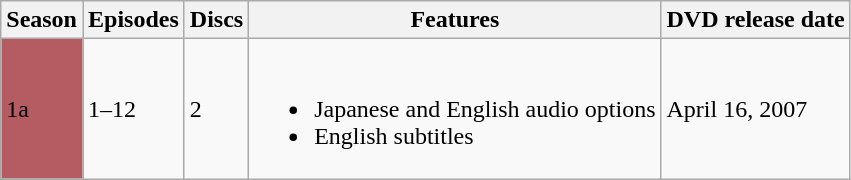<table class="wikitable" style="width:auto">
<tr>
<th>Season</th>
<th>Episodes</th>
<th>Discs</th>
<th>Features</th>
<th>DVD release date</th>
</tr>
<tr>
<td style="background:#B45C62;">1a</td>
<td>1–12</td>
<td>2</td>
<td><br><ul><li>Japanese and English audio options</li><li>English subtitles</li></ul></td>
<td>April 16, 2007</td>
</tr>
</table>
